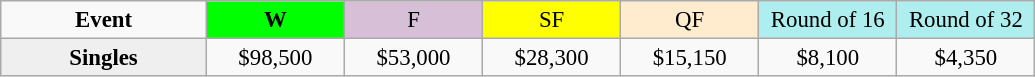<table class=wikitable style=font-size:95%;text-align:center>
<tr>
<td style="width:130px"><strong>Event</strong></td>
<td style="width:85px; background:lime"><strong>W</strong></td>
<td style="width:85px; background:thistle">F</td>
<td style="width:85px; background:#ffff00">SF</td>
<td style="width:85px; background:#ffebcd">QF</td>
<td style="width:85px; background:#afeeee">Round of 16</td>
<td style="width:85px; background:#afeeee">Round of 32</td>
</tr>
<tr>
<th style=background:#efefef>Singles</th>
<td>$98,500</td>
<td>$53,000</td>
<td>$28,300</td>
<td>$15,150</td>
<td>$8,100</td>
<td>$4,350</td>
</tr>
</table>
